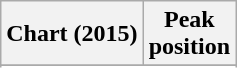<table class="wikitable sortable plainrowheaders" style="text-align:center">
<tr>
<th scope="col">Chart (2015)</th>
<th scope="col">Peak<br> position</th>
</tr>
<tr>
</tr>
<tr>
</tr>
</table>
